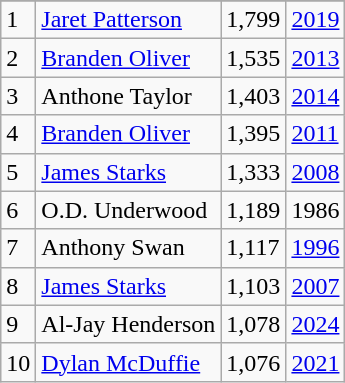<table class="wikitable">
<tr>
</tr>
<tr>
<td>1</td>
<td><a href='#'>Jaret Patterson</a></td>
<td>1,799</td>
<td><a href='#'>2019</a></td>
</tr>
<tr>
<td>2</td>
<td><a href='#'>Branden Oliver</a></td>
<td>1,535</td>
<td><a href='#'>2013</a></td>
</tr>
<tr>
<td>3</td>
<td>Anthone Taylor</td>
<td>1,403</td>
<td><a href='#'>2014</a></td>
</tr>
<tr>
<td>4</td>
<td><a href='#'>Branden Oliver</a></td>
<td>1,395</td>
<td><a href='#'>2011</a></td>
</tr>
<tr>
<td>5</td>
<td><a href='#'>James Starks</a></td>
<td>1,333</td>
<td><a href='#'>2008</a></td>
</tr>
<tr>
<td>6</td>
<td>O.D. Underwood</td>
<td>1,189</td>
<td>1986</td>
</tr>
<tr>
<td>7</td>
<td>Anthony Swan</td>
<td>1,117</td>
<td><a href='#'>1996</a></td>
</tr>
<tr>
<td>8</td>
<td><a href='#'>James Starks</a></td>
<td>1,103</td>
<td><a href='#'>2007</a></td>
</tr>
<tr>
<td>9</td>
<td>Al-Jay Henderson</td>
<td>1,078</td>
<td><a href='#'>2024</a></td>
</tr>
<tr>
<td>10</td>
<td><a href='#'>Dylan McDuffie</a></td>
<td>1,076</td>
<td><a href='#'>2021</a></td>
</tr>
</table>
